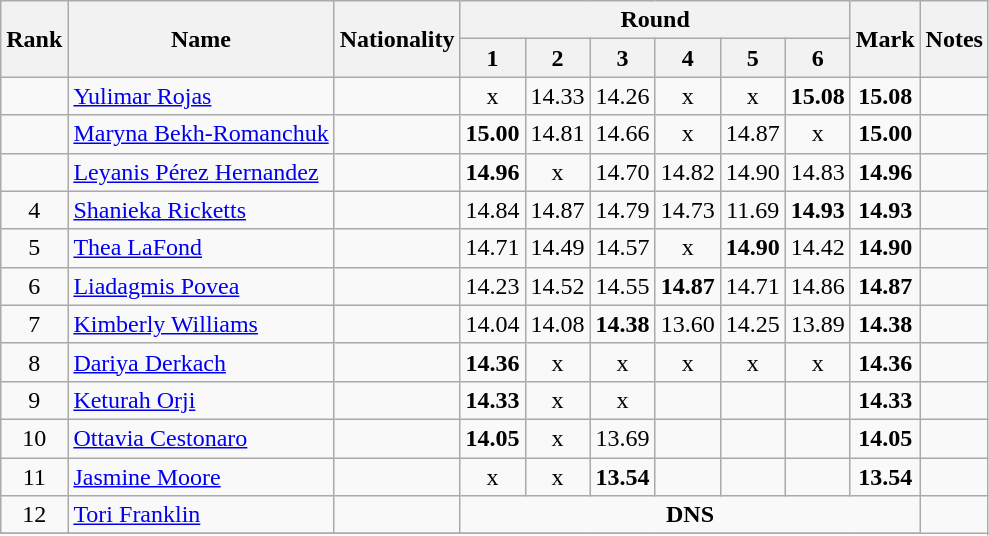<table class="wikitable sortable" style="text-align:center">
<tr>
<th rowspan=2>Rank</th>
<th rowspan=2>Name</th>
<th rowspan=2>Nationality</th>
<th colspan=6>Round</th>
<th rowspan=2>Mark</th>
<th rowspan=2>Notes</th>
</tr>
<tr>
<th>1</th>
<th>2</th>
<th>3</th>
<th>4</th>
<th>5</th>
<th>6</th>
</tr>
<tr>
<td></td>
<td align=left><a href='#'>Yulimar Rojas</a></td>
<td align=left></td>
<td>x</td>
<td>14.33</td>
<td>14.26</td>
<td>x</td>
<td>x</td>
<td><strong>15.08</strong></td>
<td><strong>15.08</strong></td>
<td></td>
</tr>
<tr>
<td></td>
<td align=left><a href='#'>Maryna Bekh-Romanchuk</a></td>
<td align=left></td>
<td><strong>15.00</strong></td>
<td>14.81</td>
<td>14.66</td>
<td>x</td>
<td>14.87</td>
<td>x</td>
<td><strong>15.00</strong></td>
<td></td>
</tr>
<tr>
<td></td>
<td align=left><a href='#'>Leyanis Pérez Hernandez</a></td>
<td align=left></td>
<td><strong>14.96</strong></td>
<td>x</td>
<td>14.70</td>
<td>14.82</td>
<td>14.90</td>
<td>14.83</td>
<td><strong>14.96</strong></td>
<td></td>
</tr>
<tr>
<td>4</td>
<td align=left><a href='#'>Shanieka Ricketts</a></td>
<td align=left></td>
<td>14.84</td>
<td>14.87</td>
<td>14.79</td>
<td>14.73</td>
<td>11.69</td>
<td><strong>14.93</strong></td>
<td><strong>14.93</strong></td>
<td></td>
</tr>
<tr>
<td>5</td>
<td align=left><a href='#'>Thea LaFond</a></td>
<td align=left></td>
<td>14.71</td>
<td>14.49</td>
<td>14.57</td>
<td>x</td>
<td><strong>14.90</strong></td>
<td>14.42</td>
<td><strong>14.90</strong></td>
<td></td>
</tr>
<tr>
<td>6</td>
<td align=left><a href='#'>Liadagmis Povea</a></td>
<td align=left></td>
<td>14.23</td>
<td>14.52</td>
<td>14.55</td>
<td><strong>14.87</strong></td>
<td>14.71</td>
<td>14.86</td>
<td><strong>14.87</strong></td>
<td></td>
</tr>
<tr>
<td>7</td>
<td align=left><a href='#'>Kimberly Williams</a></td>
<td align=left></td>
<td>14.04</td>
<td>14.08</td>
<td><strong>14.38</strong></td>
<td>13.60</td>
<td>14.25</td>
<td>13.89</td>
<td><strong>14.38</strong></td>
<td></td>
</tr>
<tr>
<td>8</td>
<td align=left><a href='#'>Dariya Derkach</a></td>
<td align=left></td>
<td><strong>14.36</strong></td>
<td>x</td>
<td>x</td>
<td>x</td>
<td>x</td>
<td>x</td>
<td><strong>14.36</strong></td>
<td></td>
</tr>
<tr>
<td>9</td>
<td align=left><a href='#'>Keturah Orji</a></td>
<td align=left></td>
<td><strong>14.33</strong></td>
<td>x</td>
<td>x</td>
<td></td>
<td></td>
<td></td>
<td><strong>14.33</strong></td>
<td></td>
</tr>
<tr>
<td>10</td>
<td align=left><a href='#'>Ottavia Cestonaro</a></td>
<td align=left></td>
<td><strong>14.05</strong></td>
<td>x</td>
<td>13.69</td>
<td></td>
<td></td>
<td></td>
<td><strong>14.05</strong></td>
<td></td>
</tr>
<tr>
<td>11</td>
<td align=left><a href='#'>Jasmine Moore</a></td>
<td align=left></td>
<td>x</td>
<td>x</td>
<td><strong>13.54</strong></td>
<td></td>
<td></td>
<td></td>
<td><strong>13.54</strong></td>
<td></td>
</tr>
<tr>
<td>12</td>
<td align=left><a href='#'>Tori Franklin</a></td>
<td align=left></td>
<td colspan=7><strong>DNS</strong></td>
</tr>
<tr>
</tr>
</table>
